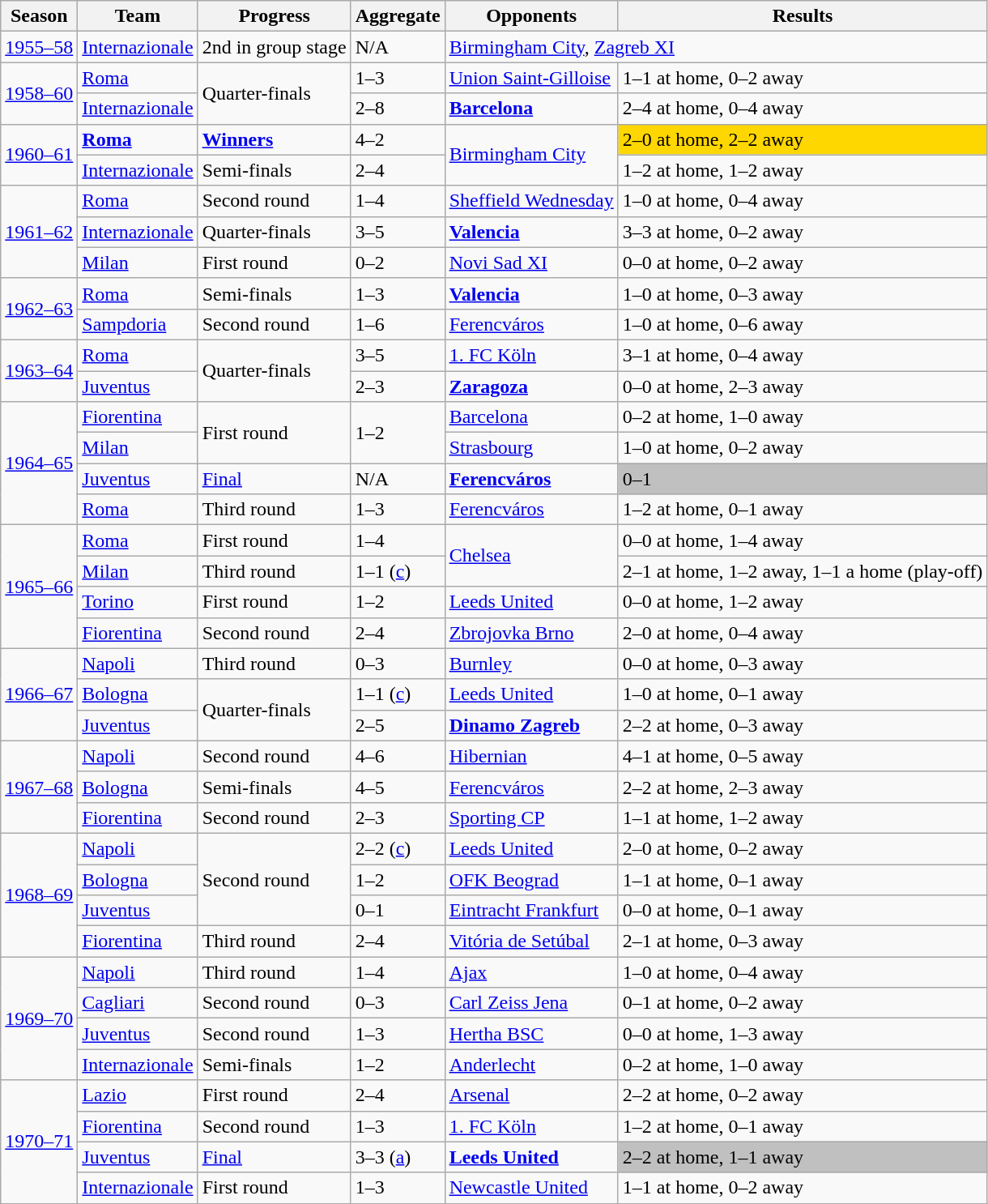<table class="wikitable">
<tr>
<th>Season</th>
<th>Team</th>
<th>Progress</th>
<th>Aggregate</th>
<th>Opponents</th>
<th>Results</th>
</tr>
<tr>
<td rowspan="1"><a href='#'>1955–58</a></td>
<td><a href='#'>Internazionale</a></td>
<td>2nd in group stage</td>
<td>N/A</td>
<td colspan="2"> <a href='#'>Birmingham City</a>,  <a href='#'>Zagreb XI</a></td>
</tr>
<tr>
<td rowspan="2"><a href='#'>1958–60</a></td>
<td><a href='#'>Roma</a></td>
<td rowspan="2">Quarter-finals</td>
<td>1–3</td>
<td> <a href='#'>Union Saint-Gilloise</a></td>
<td>1–1 at home, 0–2 away</td>
</tr>
<tr>
<td><a href='#'>Internazionale</a></td>
<td>2–8</td>
<td> <strong><a href='#'>Barcelona</a></strong></td>
<td>2–4 at home, 0–4 away</td>
</tr>
<tr>
<td rowspan="2"><a href='#'>1960–61</a></td>
<td><strong><a href='#'>Roma</a></strong></td>
<td><strong><a href='#'>Winners</a></strong></td>
<td>4–2</td>
<td rowspan="2"> <a href='#'>Birmingham City</a></td>
<td bgcolor=Gold>2–0 at home, 2–2 away</td>
</tr>
<tr>
<td><a href='#'>Internazionale</a></td>
<td>Semi-finals</td>
<td>2–4</td>
<td>1–2 at home, 1–2 away</td>
</tr>
<tr>
<td rowspan="3"><a href='#'>1961–62</a></td>
<td><a href='#'>Roma</a></td>
<td>Second round</td>
<td>1–4</td>
<td> <a href='#'>Sheffield Wednesday</a></td>
<td>1–0 at home, 0–4 away</td>
</tr>
<tr>
<td><a href='#'>Internazionale</a></td>
<td>Quarter-finals</td>
<td>3–5</td>
<td> <strong><a href='#'>Valencia</a></strong></td>
<td>3–3 at home, 0–2 away</td>
</tr>
<tr>
<td><a href='#'>Milan</a></td>
<td>First round</td>
<td>0–2</td>
<td> <a href='#'>Novi Sad XI</a></td>
<td>0–0 at home, 0–2 away</td>
</tr>
<tr>
<td rowspan="2"><a href='#'>1962–63</a></td>
<td><a href='#'>Roma</a></td>
<td>Semi-finals</td>
<td>1–3</td>
<td> <strong><a href='#'>Valencia</a></strong></td>
<td>1–0 at home, 0–3 away</td>
</tr>
<tr>
<td><a href='#'>Sampdoria</a></td>
<td>Second round</td>
<td>1–6</td>
<td> <a href='#'>Ferencváros</a></td>
<td>1–0 at home, 0–6 away</td>
</tr>
<tr>
<td rowspan="2"><a href='#'>1963–64</a></td>
<td><a href='#'>Roma</a></td>
<td rowspan="2">Quarter-finals</td>
<td>3–5</td>
<td> <a href='#'>1. FC Köln</a></td>
<td>3–1 at home, 0–4 away</td>
</tr>
<tr>
<td><a href='#'>Juventus</a></td>
<td>2–3</td>
<td> <strong><a href='#'>Zaragoza</a></strong></td>
<td>0–0 at home, 2–3 away</td>
</tr>
<tr>
<td rowspan="4"><a href='#'>1964–65</a></td>
<td><a href='#'>Fiorentina</a></td>
<td rowspan="2">First round</td>
<td rowspan="2">1–2</td>
<td> <a href='#'>Barcelona</a></td>
<td>0–2 at home, 1–0 away</td>
</tr>
<tr>
<td><a href='#'>Milan</a></td>
<td> <a href='#'>Strasbourg</a></td>
<td>1–0 at home, 0–2 away</td>
</tr>
<tr>
<td><a href='#'>Juventus</a></td>
<td><a href='#'>Final</a></td>
<td>N/A</td>
<td> <strong><a href='#'>Ferencváros</a></strong></td>
<td bgcolor=Silver>0–1</td>
</tr>
<tr>
<td><a href='#'>Roma</a></td>
<td>Third round</td>
<td>1–3</td>
<td> <a href='#'>Ferencváros</a></td>
<td>1–2 at home, 0–1 away</td>
</tr>
<tr>
<td rowspan="4"><a href='#'>1965–66</a></td>
<td><a href='#'>Roma</a></td>
<td>First round</td>
<td>1–4</td>
<td rowspan="2"> <a href='#'>Chelsea</a></td>
<td>0–0 at home, 1–4 away</td>
</tr>
<tr>
<td><a href='#'>Milan</a></td>
<td>Third round</td>
<td>1–1 (<a href='#'>c</a>)</td>
<td>2–1 at home, 1–2 away, 1–1 a home (play-off) </td>
</tr>
<tr>
<td><a href='#'>Torino</a></td>
<td>First round</td>
<td>1–2</td>
<td> <a href='#'>Leeds United</a></td>
<td>0–0 at home, 1–2 away</td>
</tr>
<tr>
<td><a href='#'>Fiorentina</a></td>
<td>Second round</td>
<td>2–4</td>
<td> <a href='#'>Zbrojovka Brno</a></td>
<td>2–0 at home, 0–4 away</td>
</tr>
<tr>
<td rowspan="3"><a href='#'>1966–67</a></td>
<td><a href='#'>Napoli</a></td>
<td>Third round</td>
<td>0–3</td>
<td> <a href='#'>Burnley</a></td>
<td>0–0 at home, 0–3 away</td>
</tr>
<tr>
<td><a href='#'>Bologna</a></td>
<td rowspan="2">Quarter-finals</td>
<td>1–1 (<a href='#'>c</a>)</td>
<td> <a href='#'>Leeds United</a></td>
<td>1–0 at home, 0–1 away</td>
</tr>
<tr>
<td><a href='#'>Juventus</a></td>
<td>2–5</td>
<td> <strong><a href='#'>Dinamo Zagreb</a></strong></td>
<td>2–2 at home, 0–3 away</td>
</tr>
<tr>
<td rowspan="3"><a href='#'>1967–68</a></td>
<td><a href='#'>Napoli</a></td>
<td>Second round</td>
<td>4–6</td>
<td> <a href='#'>Hibernian</a></td>
<td>4–1 at home, 0–5 away</td>
</tr>
<tr>
<td><a href='#'>Bologna</a></td>
<td>Semi-finals</td>
<td>4–5</td>
<td> <a href='#'>Ferencváros</a></td>
<td>2–2 at home, 2–3 away</td>
</tr>
<tr>
<td><a href='#'>Fiorentina</a></td>
<td>Second round</td>
<td>2–3</td>
<td> <a href='#'>Sporting CP</a></td>
<td>1–1 at home, 1–2 away</td>
</tr>
<tr>
<td rowspan="4"><a href='#'>1968–69</a></td>
<td><a href='#'>Napoli</a></td>
<td rowspan="3">Second round</td>
<td>2–2 (<a href='#'>c</a>)</td>
<td> <a href='#'>Leeds United</a></td>
<td>2–0 at home, 0–2 away</td>
</tr>
<tr>
<td><a href='#'>Bologna</a></td>
<td>1–2</td>
<td> <a href='#'>OFK Beograd</a></td>
<td>1–1 at home, 0–1 away</td>
</tr>
<tr>
<td><a href='#'>Juventus</a></td>
<td>0–1</td>
<td> <a href='#'>Eintracht Frankfurt</a></td>
<td>0–0 at home, 0–1 away </td>
</tr>
<tr>
<td><a href='#'>Fiorentina</a></td>
<td>Third round</td>
<td>2–4</td>
<td> <a href='#'>Vitória de Setúbal</a></td>
<td>2–1 at home, 0–3 away</td>
</tr>
<tr>
<td rowspan="4"><a href='#'>1969–70</a></td>
<td><a href='#'>Napoli</a></td>
<td>Third round</td>
<td>1–4</td>
<td> <a href='#'>Ajax</a></td>
<td>1–0 at home, 0–4 away </td>
</tr>
<tr>
<td><a href='#'>Cagliari</a></td>
<td>Second round</td>
<td>0–3</td>
<td> <a href='#'>Carl Zeiss Jena</a></td>
<td>0–1 at home, 0–2 away</td>
</tr>
<tr>
<td><a href='#'>Juventus</a></td>
<td>Second round</td>
<td>1–3</td>
<td> <a href='#'>Hertha BSC</a></td>
<td>0–0 at home, 1–3 away</td>
</tr>
<tr>
<td><a href='#'>Internazionale</a></td>
<td>Semi-finals</td>
<td>1–2</td>
<td> <a href='#'>Anderlecht</a></td>
<td>0–2 at home, 1–0 away</td>
</tr>
<tr>
<td rowspan="4"><a href='#'>1970–71</a></td>
<td><a href='#'>Lazio</a></td>
<td>First round</td>
<td>2–4</td>
<td> <a href='#'>Arsenal</a></td>
<td>2–2 at home, 0–2 away</td>
</tr>
<tr>
<td><a href='#'>Fiorentina</a></td>
<td>Second round</td>
<td>1–3</td>
<td> <a href='#'>1. FC Köln</a></td>
<td>1–2 at home, 0–1 away</td>
</tr>
<tr>
<td><a href='#'>Juventus</a></td>
<td><a href='#'>Final</a></td>
<td>3–3 (<a href='#'>a</a>)</td>
<td><strong> <a href='#'>Leeds United</a></strong></td>
<td bgcolor=Silver>2–2 at home, 1–1 away</td>
</tr>
<tr>
<td><a href='#'>Internazionale</a></td>
<td>First round</td>
<td>1–3</td>
<td> <a href='#'>Newcastle United</a></td>
<td>1–1 at home, 0–2 away</td>
</tr>
</table>
